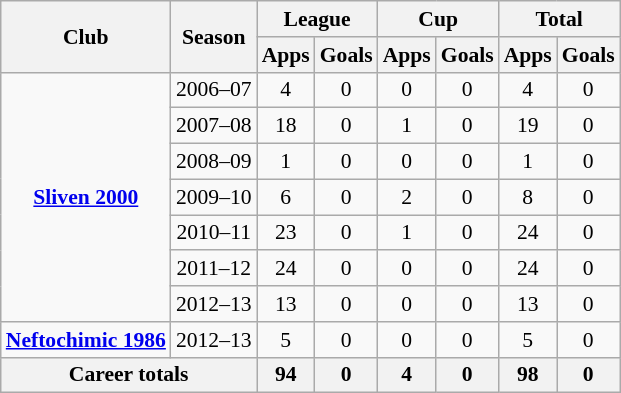<table class="wikitable" style="font-size:90%; text-align: center;">
<tr>
<th rowspan="2">Club</th>
<th rowspan="2">Season</th>
<th colspan="2">League</th>
<th colspan="2">Cup</th>
<th colspan="2">Total</th>
</tr>
<tr>
<th>Apps</th>
<th>Goals</th>
<th>Apps</th>
<th>Goals</th>
<th>Apps</th>
<th>Goals</th>
</tr>
<tr>
<td rowspan="7" valign="center"><strong><a href='#'>Sliven 2000</a></strong></td>
<td>2006–07</td>
<td>4</td>
<td>0</td>
<td>0</td>
<td>0</td>
<td>4</td>
<td>0</td>
</tr>
<tr>
<td>2007–08</td>
<td>18</td>
<td>0</td>
<td>1</td>
<td>0</td>
<td>19</td>
<td>0</td>
</tr>
<tr>
<td>2008–09</td>
<td>1</td>
<td>0</td>
<td>0</td>
<td>0</td>
<td>1</td>
<td>0</td>
</tr>
<tr>
<td>2009–10</td>
<td>6</td>
<td>0</td>
<td>2</td>
<td>0</td>
<td>8</td>
<td>0</td>
</tr>
<tr>
<td>2010–11</td>
<td>23</td>
<td>0</td>
<td>1</td>
<td>0</td>
<td>24</td>
<td>0</td>
</tr>
<tr>
<td>2011–12</td>
<td>24</td>
<td>0</td>
<td>0</td>
<td>0</td>
<td>24</td>
<td>0</td>
</tr>
<tr>
<td>2012–13</td>
<td>13</td>
<td>0</td>
<td>0</td>
<td>0</td>
<td>13</td>
<td>0</td>
</tr>
<tr>
<td rowspan="1" valign="center"><strong><a href='#'>Neftochimic 1986</a></strong></td>
<td>2012–13</td>
<td>5</td>
<td>0</td>
<td>0</td>
<td>0</td>
<td>5</td>
<td>0</td>
</tr>
<tr>
<th colspan="2">Career totals</th>
<th>94</th>
<th>0</th>
<th>4</th>
<th>0</th>
<th>98</th>
<th>0</th>
</tr>
</table>
